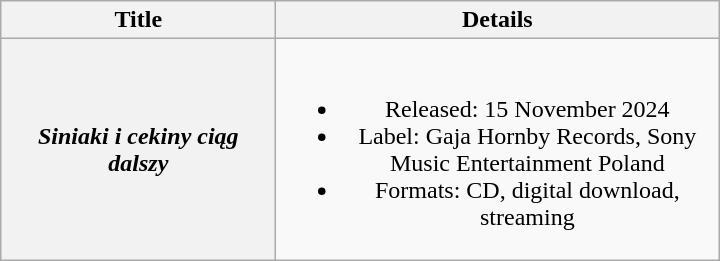<table class="wikitable plainrowheaders" style="text-align:center;">
<tr>
<th scope="col" style="width:11em;">Title</th>
<th scope="col" style="width:18em;">Details</th>
</tr>
<tr>
<th scope="row"><em>Siniaki i cekiny ciąg dalszy</em></th>
<td><br><ul><li>Released: 15 November 2024</li><li>Label: Gaja Hornby Records, Sony Music Entertainment Poland</li><li>Formats: CD, digital download, streaming</li></ul></td>
</tr>
</table>
